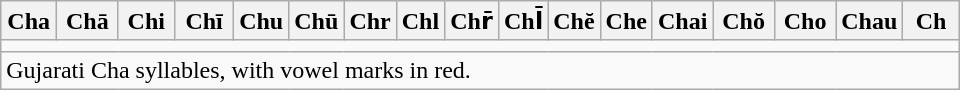<table class=wikitable style="width: 40em;">
<tr>
<th style="width:6%;">Cha</th>
<th style="width:7%;">Chā</th>
<th style="width:6.5%;">Chi</th>
<th style="width:7%;">Chī</th>
<th style="width:4.5%;">Chu</th>
<th style="width:5%;">Chū</th>
<th style="width:4.5%;">Chr</th>
<th style="width:5%;">Chl</th>
<th style="width:5%;">Chr̄</th>
<th style="width:5%;">Chl̄</th>
<th style="width:4.5%;">Chĕ</th>
<th style="width:4.5%;">Che</th>
<th style="width:5%;">Chai</th>
<th style="width:7%;">Chŏ</th>
<th style="width:7%;">Cho</th>
<th style="width:6%;">Chau</th>
<th style="width:7%;">Ch</th>
</tr>
<tr align="center">
<td colspan=17></td>
</tr>
<tr>
<td colspan=17>Gujarati Cha syllables, with vowel marks in red.</td>
</tr>
</table>
